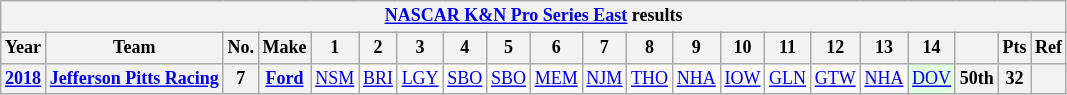<table class="wikitable" style="text-align:center; font-size:75%">
<tr>
<th colspan="21"><a href='#'>NASCAR K&N Pro Series East</a> results</th>
</tr>
<tr>
<th>Year</th>
<th>Team</th>
<th>No.</th>
<th>Make</th>
<th>1</th>
<th>2</th>
<th>3</th>
<th>4</th>
<th>5</th>
<th>6</th>
<th>7</th>
<th>8</th>
<th>9</th>
<th>10</th>
<th>11</th>
<th>12</th>
<th>13</th>
<th>14</th>
<th></th>
<th>Pts</th>
<th>Ref</th>
</tr>
<tr>
<th><a href='#'>2018</a></th>
<th><a href='#'>Jefferson Pitts Racing</a></th>
<th>7</th>
<th><a href='#'>Ford</a></th>
<td><a href='#'>NSM</a></td>
<td><a href='#'>BRI</a></td>
<td><a href='#'>LGY</a></td>
<td><a href='#'>SBO</a></td>
<td><a href='#'>SBO</a></td>
<td><a href='#'>MEM</a></td>
<td><a href='#'>NJM</a></td>
<td><a href='#'>THO</a></td>
<td><a href='#'>NHA</a></td>
<td><a href='#'>IOW</a></td>
<td><a href='#'>GLN</a></td>
<td><a href='#'>GTW</a></td>
<td><a href='#'>NHA</a></td>
<td style="background-color:#DFFFDF"><a href='#'>DOV</a><br></td>
<th>50th</th>
<th>32</th>
<th></th>
</tr>
</table>
